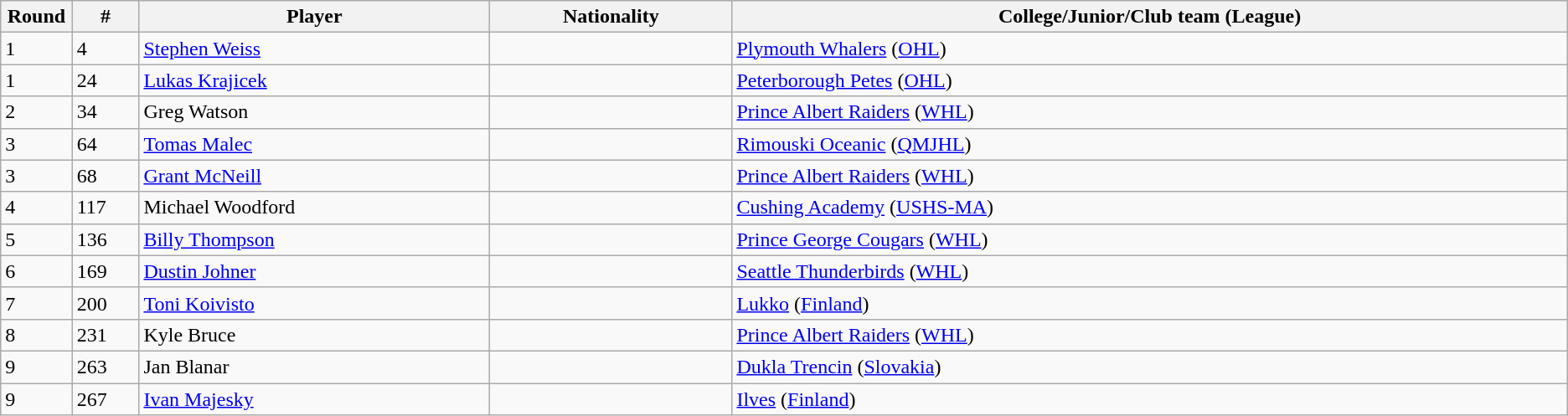<table class="wikitable">
<tr align="center">
<th bgcolor="#DDDDFF" width="4.0%">Round</th>
<th bgcolor="#DDDDFF" width="4.0%">#</th>
<th bgcolor="#DDDDFF" width="21.0%">Player</th>
<th bgcolor="#DDDDFF" width="14.5%">Nationality</th>
<th bgcolor="#DDDDFF" width="50.0%">College/Junior/Club team (League)</th>
</tr>
<tr>
<td>1</td>
<td>4</td>
<td><a href='#'>Stephen Weiss</a></td>
<td></td>
<td><a href='#'>Plymouth Whalers</a> (<a href='#'>OHL</a>)</td>
</tr>
<tr>
<td>1</td>
<td>24</td>
<td><a href='#'>Lukas Krajicek</a></td>
<td></td>
<td><a href='#'>Peterborough Petes</a> (<a href='#'>OHL</a>)</td>
</tr>
<tr>
<td>2</td>
<td>34</td>
<td>Greg Watson</td>
<td></td>
<td><a href='#'>Prince Albert Raiders</a> (<a href='#'>WHL</a>)</td>
</tr>
<tr>
<td>3</td>
<td>64</td>
<td><a href='#'>Tomas Malec</a></td>
<td></td>
<td><a href='#'>Rimouski Oceanic</a> (<a href='#'>QMJHL</a>)</td>
</tr>
<tr>
<td>3</td>
<td>68</td>
<td><a href='#'>Grant McNeill</a></td>
<td></td>
<td><a href='#'>Prince Albert Raiders</a> (<a href='#'>WHL</a>)</td>
</tr>
<tr>
<td>4</td>
<td>117</td>
<td>Michael Woodford</td>
<td></td>
<td><a href='#'>Cushing Academy</a> (<a href='#'>USHS-MA</a>)</td>
</tr>
<tr>
<td>5</td>
<td>136</td>
<td><a href='#'>Billy Thompson</a></td>
<td></td>
<td><a href='#'>Prince George Cougars</a> (<a href='#'>WHL</a>)</td>
</tr>
<tr>
<td>6</td>
<td>169</td>
<td><a href='#'>Dustin Johner</a></td>
<td></td>
<td><a href='#'>Seattle Thunderbirds</a> (<a href='#'>WHL</a>)</td>
</tr>
<tr>
<td>7</td>
<td>200</td>
<td><a href='#'>Toni Koivisto</a></td>
<td></td>
<td><a href='#'>Lukko</a> (<a href='#'>Finland</a>)</td>
</tr>
<tr>
<td>8</td>
<td>231</td>
<td>Kyle Bruce</td>
<td></td>
<td><a href='#'>Prince Albert Raiders</a> (<a href='#'>WHL</a>)</td>
</tr>
<tr>
<td>9</td>
<td>263</td>
<td>Jan Blanar</td>
<td></td>
<td><a href='#'>Dukla Trencin</a> (<a href='#'>Slovakia</a>)</td>
</tr>
<tr>
<td>9</td>
<td>267</td>
<td><a href='#'>Ivan Majesky</a></td>
<td></td>
<td><a href='#'>Ilves</a> (<a href='#'>Finland</a>)</td>
</tr>
</table>
